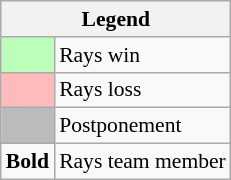<table class="wikitable" style="font-size:90%">
<tr>
<th colspan="2">Legend</th>
</tr>
<tr>
<td style="background:#bfb;"> </td>
<td>Rays win</td>
</tr>
<tr>
<td style="background:#fbb;"> </td>
<td>Rays loss</td>
</tr>
<tr>
<td style="background:#bbb;"> </td>
<td>Postponement</td>
</tr>
<tr>
<td><strong>Bold</strong></td>
<td>Rays team member</td>
</tr>
</table>
